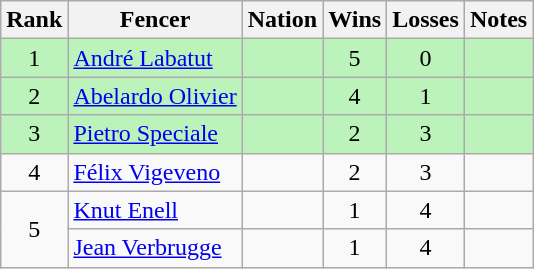<table class="wikitable sortable" style="text-align:center">
<tr>
<th>Rank</th>
<th>Fencer</th>
<th>Nation</th>
<th>Wins</th>
<th>Losses</th>
<th>Notes</th>
</tr>
<tr bgcolor=bbf3bb>
<td>1</td>
<td align=left><a href='#'>André Labatut</a></td>
<td align=left></td>
<td>5</td>
<td>0</td>
<td></td>
</tr>
<tr bgcolor=bbf3bb>
<td>2</td>
<td align=left><a href='#'>Abelardo Olivier</a></td>
<td align=left></td>
<td>4</td>
<td>1</td>
<td></td>
</tr>
<tr bgcolor=bbf3bb>
<td>3</td>
<td align=left><a href='#'>Pietro Speciale</a></td>
<td align=left></td>
<td>2</td>
<td>3</td>
<td></td>
</tr>
<tr>
<td>4</td>
<td align=left><a href='#'>Félix Vigeveno</a></td>
<td align=left></td>
<td>2</td>
<td>3</td>
<td></td>
</tr>
<tr>
<td rowspan=2>5</td>
<td align=left><a href='#'>Knut Enell</a></td>
<td align=left></td>
<td>1</td>
<td>4</td>
<td></td>
</tr>
<tr>
<td align=left><a href='#'>Jean Verbrugge</a></td>
<td align=left></td>
<td>1</td>
<td>4</td>
<td></td>
</tr>
</table>
